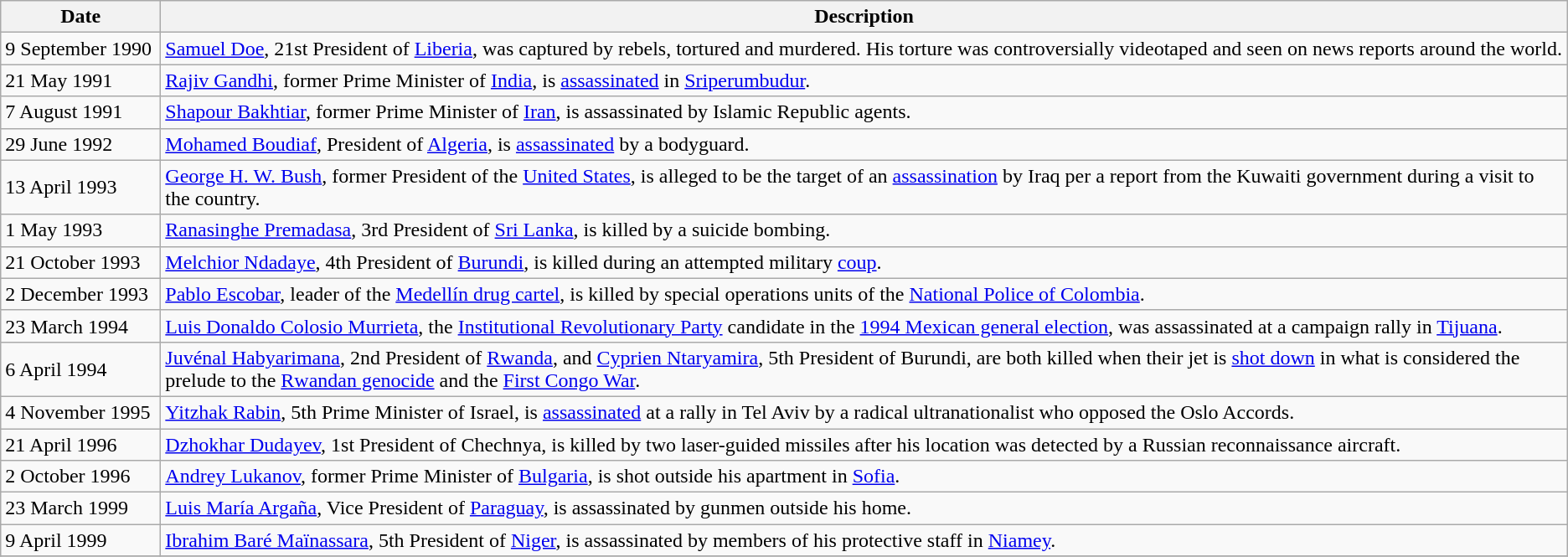<table class="wikitable mw-collapsible sortable">
<tr>
<th style="width:120px;">Date</th>
<th>Description</th>
</tr>
<tr>
<td>9 September 1990</td>
<td><a href='#'>Samuel Doe</a>, 21st President of <a href='#'>Liberia</a>, was captured by rebels, tortured and murdered. His torture was controversially videotaped and seen on news reports around the world.</td>
</tr>
<tr>
<td>21 May 1991</td>
<td><a href='#'>Rajiv Gandhi</a>, former Prime Minister of <a href='#'>India</a>, is <a href='#'>assassinated</a> in <a href='#'>Sriperumbudur</a>.</td>
</tr>
<tr>
<td>7 August 1991</td>
<td><a href='#'>Shapour Bakhtiar</a>, former Prime Minister of <a href='#'>Iran</a>, is assassinated by Islamic Republic agents.</td>
</tr>
<tr>
<td>29 June 1992</td>
<td><a href='#'>Mohamed Boudiaf</a>, President of <a href='#'>Algeria</a>, is <a href='#'>assassinated</a> by a bodyguard.</td>
</tr>
<tr>
<td>13 April 1993</td>
<td><a href='#'>George H. W. Bush</a>, former President of the <a href='#'>United States</a>, is alleged to be the target of an <a href='#'>assassination</a> by Iraq per a report from the Kuwaiti government during a visit to the country.</td>
</tr>
<tr>
<td>1 May 1993</td>
<td><a href='#'>Ranasinghe Premadasa</a>, 3rd President of <a href='#'>Sri Lanka</a>, is killed by a suicide bombing.</td>
</tr>
<tr>
<td>21 October 1993</td>
<td><a href='#'>Melchior Ndadaye</a>, 4th President of <a href='#'>Burundi</a>, is killed during an attempted military <a href='#'>coup</a>.</td>
</tr>
<tr>
<td>2 December 1993</td>
<td><a href='#'>Pablo Escobar</a>, leader of the <a href='#'>Medellín drug cartel</a>, is killed by special operations units of the <a href='#'>National Police of Colombia</a>.</td>
</tr>
<tr>
<td>23 March 1994</td>
<td><a href='#'>Luis Donaldo Colosio Murrieta</a>, the <a href='#'>Institutional Revolutionary Party</a> candidate in the <a href='#'>1994 Mexican general election</a>, was assassinated at a campaign rally in <a href='#'>Tijuana</a>.</td>
</tr>
<tr>
<td>6 April 1994</td>
<td><a href='#'>Juvénal Habyarimana</a>, 2nd President of <a href='#'>Rwanda</a>, and <a href='#'>Cyprien Ntaryamira</a>, 5th President of Burundi, are both killed when their jet is <a href='#'>shot down</a> in what is considered the prelude to the <a href='#'>Rwandan genocide</a> and the <a href='#'>First Congo War</a>.</td>
</tr>
<tr>
<td>4 November 1995</td>
<td><a href='#'>Yitzhak Rabin</a>, 5th Prime Minister of Israel, is <a href='#'>assassinated</a> at a rally in Tel Aviv by a radical ultranationalist who opposed the Oslo Accords.</td>
</tr>
<tr>
<td>21 April 1996</td>
<td><a href='#'>Dzhokhar Dudayev</a>, 1st President of Chechnya, is killed by two laser-guided missiles after his location was detected by a Russian reconnaissance aircraft.</td>
</tr>
<tr>
<td>2 October 1996</td>
<td><a href='#'>Andrey Lukanov</a>, former Prime Minister of <a href='#'>Bulgaria</a>, is shot outside his apartment in <a href='#'>Sofia</a>.</td>
</tr>
<tr>
<td>23 March 1999</td>
<td><a href='#'>Luis María Argaña</a>, Vice President of <a href='#'>Paraguay</a>, is assassinated by gunmen outside his home.</td>
</tr>
<tr>
<td>9 April 1999</td>
<td><a href='#'>Ibrahim Baré Maïnassara</a>, 5th President of <a href='#'>Niger</a>, is assassinated by members of his protective staff in <a href='#'>Niamey</a>.</td>
</tr>
<tr>
</tr>
</table>
